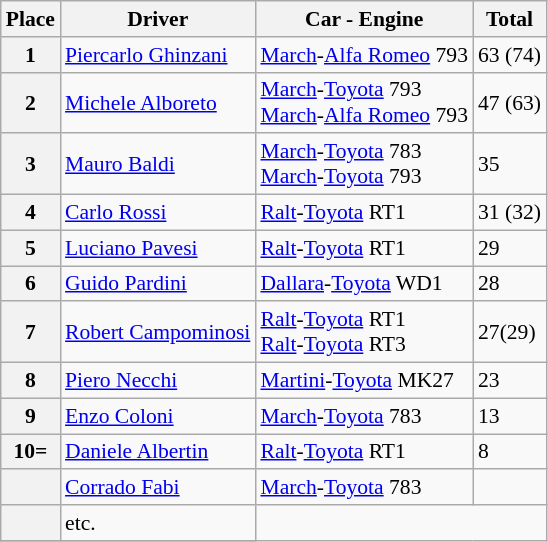<table class="wikitable" style="font-size: 90%;">
<tr>
<th>Place</th>
<th>Driver</th>
<th>Car - Engine</th>
<th>Total</th>
</tr>
<tr>
<th>1</th>
<td> <a href='#'>Piercarlo Ghinzani</a></td>
<td><a href='#'>March</a>-<a href='#'>Alfa Romeo</a> 793</td>
<td>63 (74)</td>
</tr>
<tr>
<th>2</th>
<td> <a href='#'>Michele Alboreto</a></td>
<td><a href='#'>March</a>-<a href='#'>Toyota</a> 793<br><a href='#'>March</a>-<a href='#'>Alfa Romeo</a> 793</td>
<td>47 (63)</td>
</tr>
<tr>
<th>3</th>
<td> <a href='#'>Mauro Baldi</a></td>
<td><a href='#'>March</a>-<a href='#'>Toyota</a> 783<br><a href='#'>March</a>-<a href='#'>Toyota</a> 793</td>
<td>35</td>
</tr>
<tr>
<th>4</th>
<td> <a href='#'>Carlo Rossi</a></td>
<td><a href='#'>Ralt</a>-<a href='#'>Toyota</a> RT1</td>
<td>31 (32)</td>
</tr>
<tr>
<th>5</th>
<td> <a href='#'>Luciano Pavesi</a></td>
<td><a href='#'>Ralt</a>-<a href='#'>Toyota</a> RT1</td>
<td>29</td>
</tr>
<tr>
<th>6</th>
<td> <a href='#'>Guido Pardini</a></td>
<td><a href='#'>Dallara</a>-<a href='#'>Toyota</a> WD1</td>
<td>28</td>
</tr>
<tr>
<th>7</th>
<td> <a href='#'>Robert Campominosi</a></td>
<td><a href='#'>Ralt</a>-<a href='#'>Toyota</a> RT1<br><a href='#'>Ralt</a>-<a href='#'>Toyota</a> RT3</td>
<td>27(29)</td>
</tr>
<tr>
<th>8</th>
<td> <a href='#'>Piero Necchi</a></td>
<td><a href='#'>Martini</a>-<a href='#'>Toyota</a> MK27</td>
<td>23</td>
</tr>
<tr>
<th>9</th>
<td> <a href='#'>Enzo Coloni</a></td>
<td><a href='#'>March</a>-<a href='#'>Toyota</a> 783</td>
<td>13</td>
</tr>
<tr>
<th>10=</th>
<td> <a href='#'>Daniele Albertin</a></td>
<td><a href='#'>Ralt</a>-<a href='#'>Toyota</a> RT1</td>
<td>8</td>
</tr>
<tr>
<th></th>
<td> <a href='#'>Corrado Fabi</a></td>
<td><a href='#'>March</a>-<a href='#'>Toyota</a> 783</td>
<td></td>
</tr>
<tr>
<th></th>
<td>etc.</td>
</tr>
<tr>
</tr>
</table>
